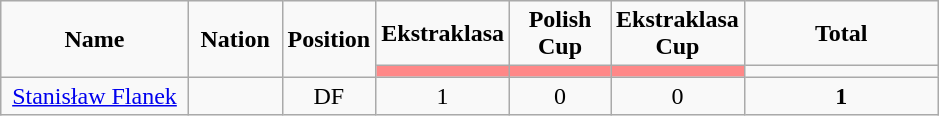<table class="wikitable" style="font-size: 100%; text-align: center;">
<tr>
<td rowspan="2" width="20%" align="center"><strong>Name</strong></td>
<td rowspan="2" width="10%" align="center"><strong>Nation</strong></td>
<td rowspan="2" width="10%" align="center"><strong>Position</strong></td>
<td colspan="1" align="center"><strong>Ekstraklasa</strong></td>
<td colspan="1" align="center"><strong>Polish Cup</strong></td>
<td colspan="1" align="center"><strong>Ekstraklasa Cup</strong></td>
<td colspan="1" align="center"><strong>Total</strong></td>
</tr>
<tr>
<th width=60 style="background: #FF8888"></th>
<th width=60 style="background: #FF8888"></th>
<th width=60 style="background: #FF8888"></th>
</tr>
<tr>
<td><a href='#'>Stanisław Flanek</a></td>
<td></td>
<td>DF</td>
<td>1</td>
<td>0</td>
<td>0</td>
<td><strong>1</strong></td>
</tr>
</table>
